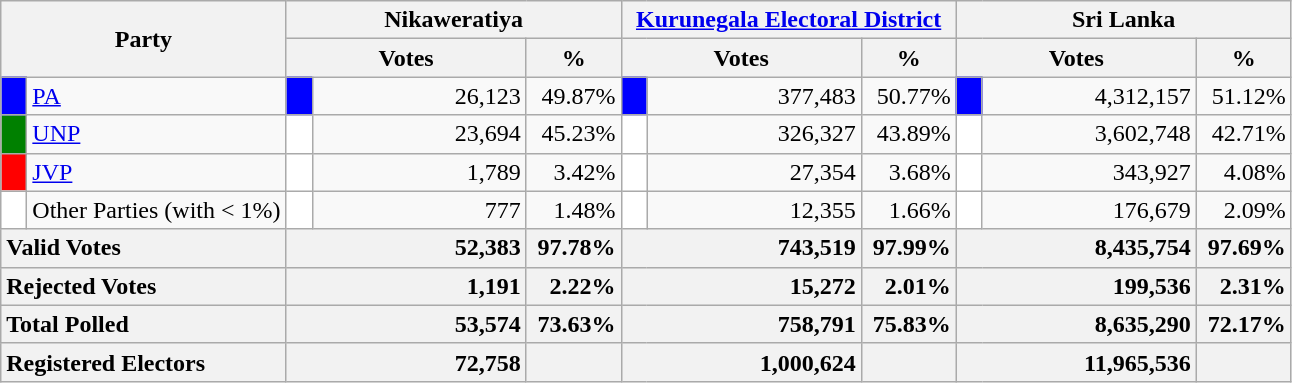<table class="wikitable">
<tr>
<th colspan="2" width="144px"rowspan="2">Party</th>
<th colspan="3" width="216px">Nikaweratiya</th>
<th colspan="3" width="216px"><a href='#'>Kurunegala Electoral District</a></th>
<th colspan="3" width="216px">Sri Lanka</th>
</tr>
<tr>
<th colspan="2" width="144px">Votes</th>
<th>%</th>
<th colspan="2" width="144px">Votes</th>
<th>%</th>
<th colspan="2" width="144px">Votes</th>
<th>%</th>
</tr>
<tr>
<td style="background-color:blue;" width="10px"></td>
<td style="text-align:left;"><a href='#'>PA</a></td>
<td style="background-color:blue;" width="10px"></td>
<td style="text-align:right;">26,123</td>
<td style="text-align:right;">49.87%</td>
<td style="background-color:blue;" width="10px"></td>
<td style="text-align:right;">377,483</td>
<td style="text-align:right;">50.77%</td>
<td style="background-color:blue;" width="10px"></td>
<td style="text-align:right;">4,312,157</td>
<td style="text-align:right;">51.12%</td>
</tr>
<tr>
<td style="background-color:green;" width="10px"></td>
<td style="text-align:left;"><a href='#'>UNP</a></td>
<td style="background-color:white;" width="10px"></td>
<td style="text-align:right;">23,694</td>
<td style="text-align:right;">45.23%</td>
<td style="background-color:white;" width="10px"></td>
<td style="text-align:right;">326,327</td>
<td style="text-align:right;">43.89%</td>
<td style="background-color:white;" width="10px"></td>
<td style="text-align:right;">3,602,748</td>
<td style="text-align:right;">42.71%</td>
</tr>
<tr>
<td style="background-color:red;" width="10px"></td>
<td style="text-align:left;"><a href='#'>JVP</a></td>
<td style="background-color:white;" width="10px"></td>
<td style="text-align:right;">1,789</td>
<td style="text-align:right;">3.42%</td>
<td style="background-color:white;" width="10px"></td>
<td style="text-align:right;">27,354</td>
<td style="text-align:right;">3.68%</td>
<td style="background-color:white;" width="10px"></td>
<td style="text-align:right;">343,927</td>
<td style="text-align:right;">4.08%</td>
</tr>
<tr>
<td style="background-color:white;" width="10px"></td>
<td style="text-align:left;">Other Parties (with < 1%)</td>
<td style="background-color:white;" width="10px"></td>
<td style="text-align:right;">777</td>
<td style="text-align:right;">1.48%</td>
<td style="background-color:white;" width="10px"></td>
<td style="text-align:right;">12,355</td>
<td style="text-align:right;">1.66%</td>
<td style="background-color:white;" width="10px"></td>
<td style="text-align:right;">176,679</td>
<td style="text-align:right;">2.09%</td>
</tr>
<tr>
<th colspan="2" width="144px"style="text-align:left;">Valid Votes</th>
<th style="text-align:right;"colspan="2" width="144px">52,383</th>
<th style="text-align:right;">97.78%</th>
<th style="text-align:right;"colspan="2" width="144px">743,519</th>
<th style="text-align:right;">97.99%</th>
<th style="text-align:right;"colspan="2" width="144px">8,435,754</th>
<th style="text-align:right;">97.69%</th>
</tr>
<tr>
<th colspan="2" width="144px"style="text-align:left;">Rejected Votes</th>
<th style="text-align:right;"colspan="2" width="144px">1,191</th>
<th style="text-align:right;">2.22%</th>
<th style="text-align:right;"colspan="2" width="144px">15,272</th>
<th style="text-align:right;">2.01%</th>
<th style="text-align:right;"colspan="2" width="144px">199,536</th>
<th style="text-align:right;">2.31%</th>
</tr>
<tr>
<th colspan="2" width="144px"style="text-align:left;">Total Polled</th>
<th style="text-align:right;"colspan="2" width="144px">53,574</th>
<th style="text-align:right;">73.63%</th>
<th style="text-align:right;"colspan="2" width="144px">758,791</th>
<th style="text-align:right;">75.83%</th>
<th style="text-align:right;"colspan="2" width="144px">8,635,290</th>
<th style="text-align:right;">72.17%</th>
</tr>
<tr>
<th colspan="2" width="144px"style="text-align:left;">Registered Electors</th>
<th style="text-align:right;"colspan="2" width="144px">72,758</th>
<th></th>
<th style="text-align:right;"colspan="2" width="144px">1,000,624</th>
<th></th>
<th style="text-align:right;"colspan="2" width="144px">11,965,536</th>
<th></th>
</tr>
</table>
